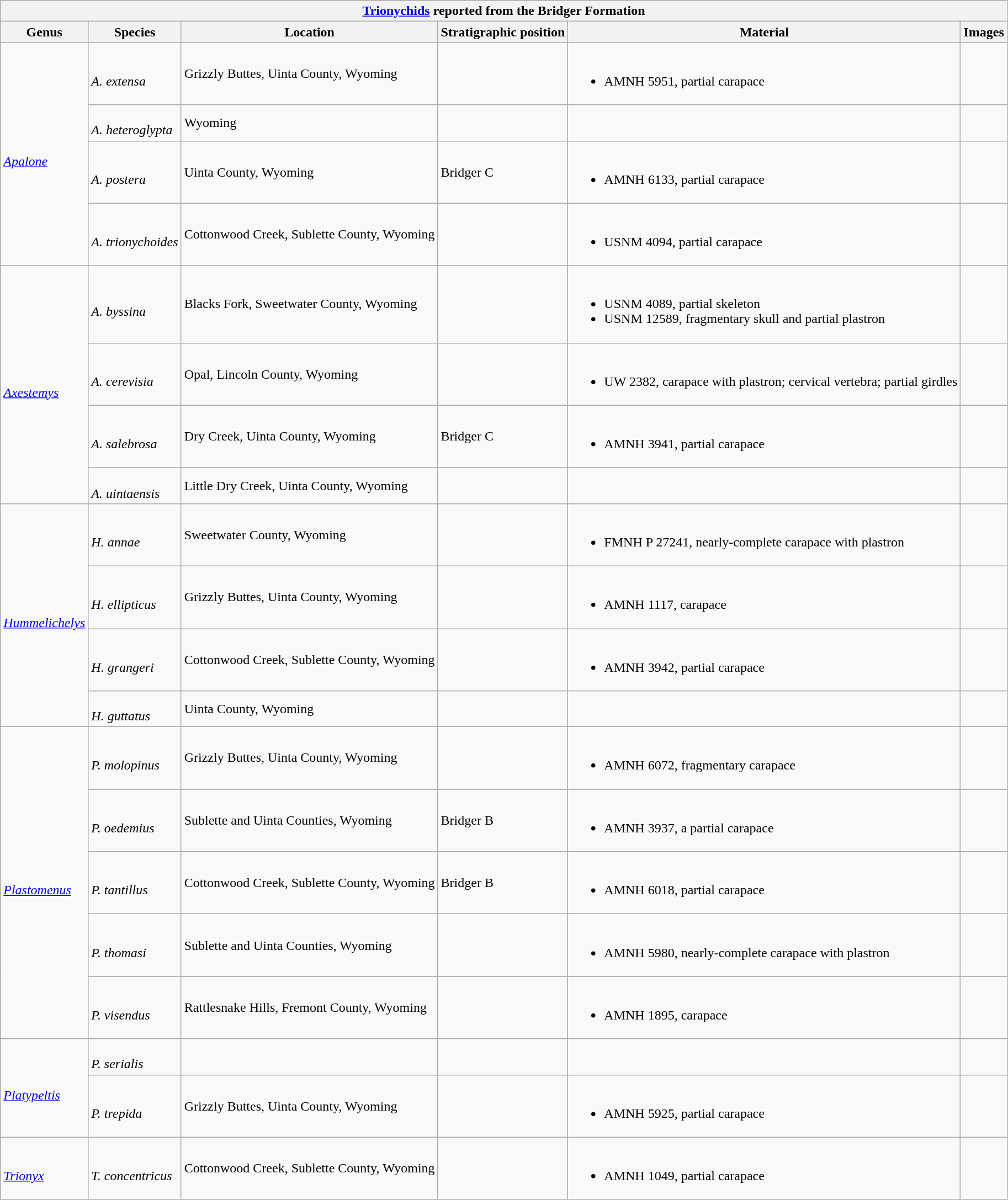<table class="wikitable sortable mw-collapsible">
<tr>
<th colspan="7" style="text-align:center;"><strong><a href='#'>Trionychids</a> reported from the Bridger Formation</strong></th>
</tr>
<tr>
<th>Genus</th>
<th>Species</th>
<th>Location</th>
<th>Stratigraphic position</th>
<th>Material</th>
<th>Images</th>
</tr>
<tr>
<td rowspan=4><br><em><a href='#'>Apalone</a></em></td>
<td><br><em>A. extensa</em></td>
<td>Grizzly Buttes, Uinta County, Wyoming</td>
<td></td>
<td><br><ul><li>AMNH 5951, partial carapace</li></ul></td>
<td></td>
</tr>
<tr>
<td><br><em>A. heteroglypta</em></td>
<td>Wyoming</td>
<td></td>
<td></td>
<td></td>
</tr>
<tr>
<td><br><em>A. postera</em></td>
<td>Uinta County, Wyoming</td>
<td>Bridger C</td>
<td><br><ul><li>AMNH 6133, partial carapace</li></ul></td>
<td></td>
</tr>
<tr>
<td><br><em>A. trionychoides</em></td>
<td>Cottonwood Creek, Sublette County, Wyoming</td>
<td></td>
<td><br><ul><li>USNM 4094, partial carapace</li></ul></td>
<td></td>
</tr>
<tr>
<td rowspan=4><br><em><a href='#'>Axestemys</a></em></td>
<td><br><em>A. byssina</em></td>
<td>Blacks Fork, Sweetwater County, Wyoming</td>
<td></td>
<td><br><ul><li>USNM 4089, partial skeleton</li><li>USNM 12589, fragmentary skull and partial plastron</li></ul></td>
<td></td>
</tr>
<tr>
<td><br><em>A. cerevisia</em></td>
<td>Opal, Lincoln County, Wyoming</td>
<td></td>
<td><br><ul><li>UW 2382, carapace with plastron; cervical vertebra; partial girdles</li></ul></td>
<td></td>
</tr>
<tr>
<td><br><em>A. salebrosa</em></td>
<td>Dry Creek, Uinta County, Wyoming</td>
<td>Bridger C</td>
<td><br><ul><li>AMNH 3941, partial carapace</li></ul></td>
<td></td>
</tr>
<tr>
<td><br><em>A. uintaensis</em></td>
<td>Little Dry Creek, Uinta County, Wyoming</td>
<td></td>
<td></td>
<td></td>
</tr>
<tr>
<td rowspan=4><br><em><a href='#'>Hummelichelys</a></em></td>
<td><br><em>H. annae</em></td>
<td>Sweetwater County, Wyoming</td>
<td></td>
<td><br><ul><li>FMNH P 27241, nearly-complete carapace with plastron</li></ul></td>
<td></td>
</tr>
<tr>
<td><br><em>H. ellipticus</em></td>
<td>Grizzly Buttes, Uinta County, Wyoming</td>
<td></td>
<td><br><ul><li>AMNH 1117, carapace</li></ul></td>
<td></td>
</tr>
<tr>
<td><br><em>H. grangeri</em></td>
<td>Cottonwood Creek, Sublette County, Wyoming</td>
<td></td>
<td><br><ul><li>AMNH 3942, partial carapace</li></ul></td>
<td></td>
</tr>
<tr>
<td><br><em>H. guttatus</em></td>
<td>Uinta County, Wyoming</td>
<td></td>
<td></td>
<td></td>
</tr>
<tr>
<td rowspan=5><br><em><a href='#'>Plastomenus</a></em></td>
<td><br><em>P. molopinus</em></td>
<td>Grizzly Buttes, Uinta County, Wyoming</td>
<td></td>
<td><br><ul><li>AMNH 6072, fragmentary carapace</li></ul></td>
<td></td>
</tr>
<tr>
<td><br><em>P. oedemius</em></td>
<td>Sublette and Uinta Counties, Wyoming</td>
<td>Bridger B</td>
<td><br><ul><li>AMNH 3937, a partial carapace</li></ul></td>
<td></td>
</tr>
<tr>
<td><br><em>P. tantillus</em></td>
<td>Cottonwood Creek, Sublette County, Wyoming</td>
<td>Bridger B</td>
<td><br><ul><li>AMNH 6018, partial carapace</li></ul></td>
<td></td>
</tr>
<tr>
<td><br><em>P. thomasi</em></td>
<td>Sublette and Uinta Counties, Wyoming</td>
<td></td>
<td><br><ul><li>AMNH 5980, nearly-complete carapace with plastron</li></ul></td>
<td></td>
</tr>
<tr>
<td><br><em>P. visendus</em></td>
<td>Rattlesnake Hills, Fremont County, Wyoming</td>
<td></td>
<td><br><ul><li>AMNH 1895, carapace</li></ul></td>
<td></td>
</tr>
<tr>
<td rowspan=2><br><em><a href='#'>Platypeltis</a></em></td>
<td><br><em>P. serialis</em></td>
<td></td>
<td></td>
<td></td>
<td></td>
</tr>
<tr>
<td><br><em>P. trepida</em></td>
<td>Grizzly Buttes, Uinta County, Wyoming</td>
<td></td>
<td><br><ul><li>AMNH 5925, partial carapace</li></ul></td>
<td></td>
</tr>
<tr>
<td rowspan=1><br><em><a href='#'>Trionyx</a></em></td>
<td><br><em>T. concentricus</em></td>
<td>Cottonwood Creek, Sublette County, Wyoming</td>
<td></td>
<td><br><ul><li>AMNH 1049, partial carapace</li></ul></td>
<td></td>
</tr>
</table>
